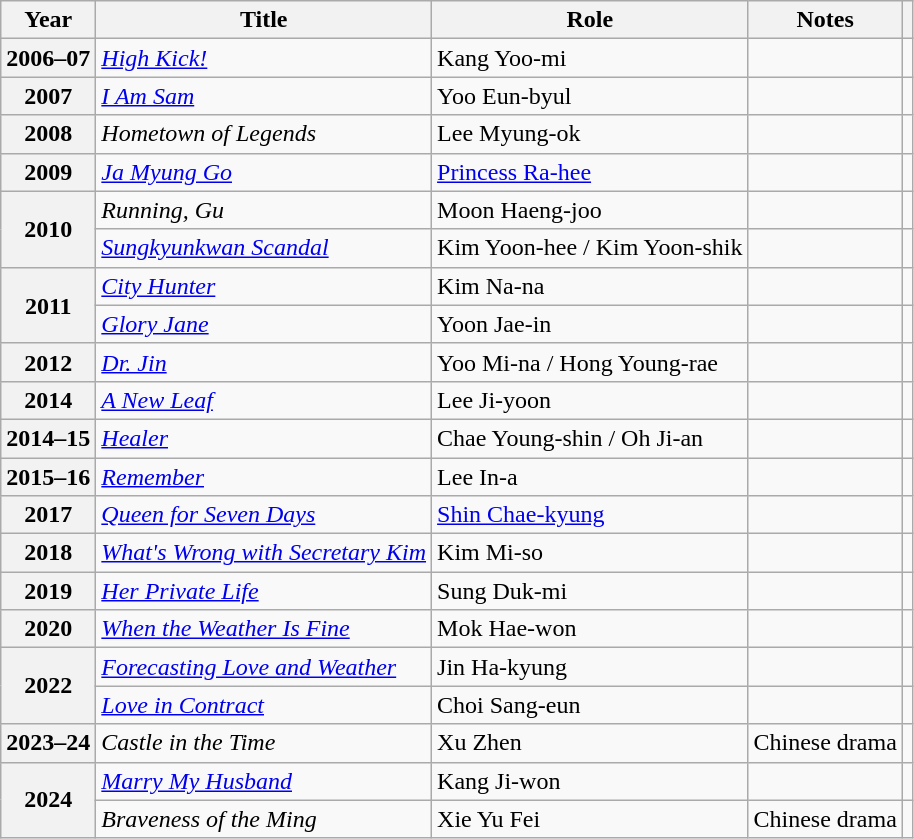<table class="wikitable plainrowheaders sortable">
<tr>
<th scope="col">Year</th>
<th scope="col">Title</th>
<th scope="col">Role</th>
<th scope="col" class="unsortable">Notes</th>
<th scope="col" class="unsortable"></th>
</tr>
<tr>
<th scope="row">2006–07</th>
<td><em><a href='#'>High Kick!</a></em></td>
<td>Kang Yoo-mi</td>
<td></td>
<td style="text-align:center"></td>
</tr>
<tr>
<th scope="row">2007</th>
<td><em><a href='#'>I Am Sam</a></em></td>
<td>Yoo Eun-byul</td>
<td></td>
<td style="text-align:center"></td>
</tr>
<tr>
<th scope="row">2008</th>
<td><em>Hometown of Legends</em></td>
<td>Lee Myung-ok</td>
<td></td>
<td style="text-align:center"></td>
</tr>
<tr>
<th scope="row">2009</th>
<td><em><a href='#'>Ja Myung Go</a></em></td>
<td><a href='#'>Princess Ra-hee</a></td>
<td></td>
<td style="text-align:center"></td>
</tr>
<tr>
<th scope="row" rowspan="2">2010</th>
<td><em>Running, Gu</em></td>
<td>Moon Haeng-joo</td>
<td></td>
<td style="text-align:center"></td>
</tr>
<tr>
<td><em><a href='#'>Sungkyunkwan Scandal</a></em></td>
<td>Kim Yoon-hee / Kim Yoon-shik</td>
<td></td>
<td style="text-align:center"></td>
</tr>
<tr>
<th scope="row" rowspan="2">2011</th>
<td><em><a href='#'>City Hunter</a></em></td>
<td>Kim Na-na</td>
<td></td>
<td style="text-align:center"></td>
</tr>
<tr>
<td><em><a href='#'>Glory Jane</a></em></td>
<td>Yoon Jae-in</td>
<td></td>
<td style="text-align:center"></td>
</tr>
<tr>
<th scope="row">2012</th>
<td><em><a href='#'>Dr. Jin</a></em></td>
<td>Yoo Mi-na / Hong Young-rae</td>
<td></td>
<td style="text-align:center"></td>
</tr>
<tr>
<th scope="row">2014</th>
<td><em><a href='#'>A New Leaf</a></em></td>
<td>Lee Ji-yoon</td>
<td></td>
<td style="text-align:center"></td>
</tr>
<tr>
<th scope="row">2014–15</th>
<td><em><a href='#'>Healer</a></em></td>
<td>Chae Young-shin / Oh Ji-an</td>
<td></td>
<td style="text-align:center"></td>
</tr>
<tr>
<th scope="row">2015–16</th>
<td><em><a href='#'>Remember</a></em></td>
<td>Lee In-a</td>
<td></td>
<td style="text-align:center"></td>
</tr>
<tr>
<th scope="row">2017</th>
<td><em><a href='#'>Queen for Seven Days</a></em></td>
<td><a href='#'>Shin Chae-kyung</a></td>
<td></td>
<td style="text-align:center"></td>
</tr>
<tr>
<th scope="row">2018</th>
<td><em><a href='#'>What's Wrong with Secretary Kim</a></em></td>
<td>Kim Mi-so</td>
<td></td>
<td style="text-align:center"></td>
</tr>
<tr>
<th scope="row">2019</th>
<td><em><a href='#'>Her Private Life</a></em></td>
<td>Sung Duk-mi</td>
<td></td>
<td style="text-align:center"></td>
</tr>
<tr>
<th scope="row">2020</th>
<td><em><a href='#'>When the Weather Is Fine</a></em></td>
<td>Mok Hae-won</td>
<td></td>
<td style="text-align:center"></td>
</tr>
<tr>
<th scope="row"  rowspan="2">2022</th>
<td><em><a href='#'>Forecasting Love and Weather</a></em></td>
<td>Jin Ha-kyung</td>
<td></td>
<td style="text-align:center"></td>
</tr>
<tr>
<td><em><a href='#'>Love in Contract</a></em></td>
<td>Choi Sang-eun</td>
<td></td>
<td style="text-align:center"></td>
</tr>
<tr>
<th scope="row">2023–24</th>
<td><em>Castle in the Time</em></td>
<td>Xu Zhen</td>
<td>Chinese drama</td>
<td style="text-align:center"></td>
</tr>
<tr>
<th scope="row" rowspan="2">2024</th>
<td><em><a href='#'>Marry My Husband</a></em></td>
<td>Kang Ji-won</td>
<td></td>
<td style="text-align:center"></td>
</tr>
<tr>
<td><em>Braveness of the Ming</em></td>
<td>Xie Yu Fei</td>
<td>Chinese drama</td>
<td style="text-align:center"></td>
</tr>
</table>
